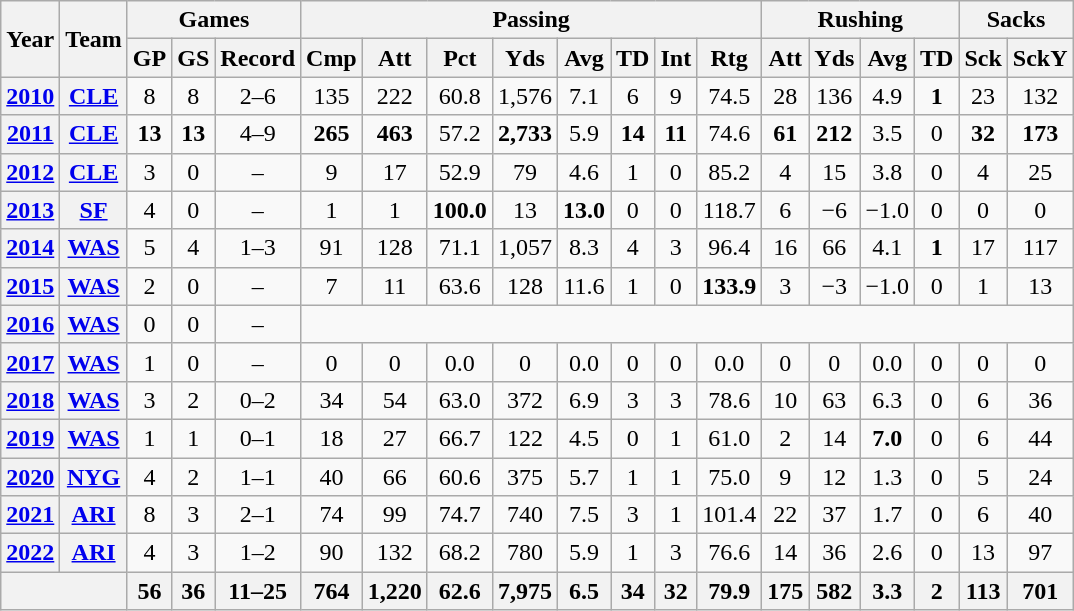<table class="wikitable" style="text-align:center;">
<tr>
<th rowspan="2">Year</th>
<th rowspan="2">Team</th>
<th colspan="3">Games</th>
<th colspan="8">Passing</th>
<th colspan="4">Rushing</th>
<th colspan="2">Sacks</th>
</tr>
<tr>
<th>GP</th>
<th>GS</th>
<th>Record</th>
<th>Cmp</th>
<th>Att</th>
<th>Pct</th>
<th>Yds</th>
<th>Avg</th>
<th>TD</th>
<th>Int</th>
<th>Rtg</th>
<th>Att</th>
<th>Yds</th>
<th>Avg</th>
<th>TD</th>
<th>Sck</th>
<th>SckY</th>
</tr>
<tr>
<th><a href='#'>2010</a></th>
<th><a href='#'>CLE</a></th>
<td>8</td>
<td>8</td>
<td>2–6</td>
<td>135</td>
<td>222</td>
<td>60.8</td>
<td>1,576</td>
<td>7.1</td>
<td>6</td>
<td>9</td>
<td>74.5</td>
<td>28</td>
<td>136</td>
<td>4.9</td>
<td><strong>1</strong></td>
<td>23</td>
<td>132</td>
</tr>
<tr>
<th><a href='#'>2011</a></th>
<th><a href='#'>CLE</a></th>
<td><strong>13</strong></td>
<td><strong>13</strong></td>
<td>4–9</td>
<td><strong>265</strong></td>
<td><strong>463</strong></td>
<td>57.2</td>
<td><strong>2,733</strong></td>
<td>5.9</td>
<td><strong>14</strong></td>
<td><strong>11</strong></td>
<td>74.6</td>
<td><strong>61</strong></td>
<td><strong>212</strong></td>
<td>3.5</td>
<td>0</td>
<td><strong>32</strong></td>
<td><strong>173</strong></td>
</tr>
<tr>
<th><a href='#'>2012</a></th>
<th><a href='#'>CLE</a></th>
<td>3</td>
<td>0</td>
<td>–</td>
<td>9</td>
<td>17</td>
<td>52.9</td>
<td>79</td>
<td>4.6</td>
<td>1</td>
<td>0</td>
<td>85.2</td>
<td>4</td>
<td>15</td>
<td>3.8</td>
<td>0</td>
<td>4</td>
<td>25</td>
</tr>
<tr>
<th><a href='#'>2013</a></th>
<th><a href='#'>SF</a></th>
<td>4</td>
<td>0</td>
<td>–</td>
<td>1</td>
<td>1</td>
<td><strong>100.0</strong></td>
<td>13</td>
<td><strong>13.0</strong></td>
<td>0</td>
<td>0</td>
<td>118.7</td>
<td>6</td>
<td>−6</td>
<td>−1.0</td>
<td>0</td>
<td>0</td>
<td>0</td>
</tr>
<tr>
<th><a href='#'>2014</a></th>
<th><a href='#'>WAS</a></th>
<td>5</td>
<td>4</td>
<td>1–3</td>
<td>91</td>
<td>128</td>
<td>71.1</td>
<td>1,057</td>
<td>8.3</td>
<td>4</td>
<td>3</td>
<td>96.4</td>
<td>16</td>
<td>66</td>
<td>4.1</td>
<td><strong>1</strong></td>
<td>17</td>
<td>117</td>
</tr>
<tr>
<th><a href='#'>2015</a></th>
<th><a href='#'>WAS</a></th>
<td>2</td>
<td>0</td>
<td>–</td>
<td>7</td>
<td>11</td>
<td>63.6</td>
<td>128</td>
<td>11.6</td>
<td>1</td>
<td>0</td>
<td><strong>133.9</strong></td>
<td>3</td>
<td>−3</td>
<td>−1.0</td>
<td>0</td>
<td>1</td>
<td>13</td>
</tr>
<tr>
<th><a href='#'>2016</a></th>
<th><a href='#'>WAS</a></th>
<td>0</td>
<td>0</td>
<td>–</td>
<td colspan="14"></td>
</tr>
<tr>
<th><a href='#'>2017</a></th>
<th><a href='#'>WAS</a></th>
<td>1</td>
<td>0</td>
<td>–</td>
<td>0</td>
<td>0</td>
<td>0.0</td>
<td>0</td>
<td>0.0</td>
<td>0</td>
<td>0</td>
<td>0.0</td>
<td>0</td>
<td>0</td>
<td>0.0</td>
<td>0</td>
<td>0</td>
<td>0</td>
</tr>
<tr>
<th><a href='#'>2018</a></th>
<th><a href='#'>WAS</a></th>
<td>3</td>
<td>2</td>
<td>0–2</td>
<td>34</td>
<td>54</td>
<td>63.0</td>
<td>372</td>
<td>6.9</td>
<td>3</td>
<td>3</td>
<td>78.6</td>
<td>10</td>
<td>63</td>
<td>6.3</td>
<td>0</td>
<td>6</td>
<td>36</td>
</tr>
<tr>
<th><a href='#'>2019</a></th>
<th><a href='#'>WAS</a></th>
<td>1</td>
<td>1</td>
<td>0–1</td>
<td>18</td>
<td>27</td>
<td>66.7</td>
<td>122</td>
<td>4.5</td>
<td>0</td>
<td>1</td>
<td>61.0</td>
<td>2</td>
<td>14</td>
<td><strong>7.0</strong></td>
<td>0</td>
<td>6</td>
<td>44</td>
</tr>
<tr>
<th><a href='#'>2020</a></th>
<th><a href='#'>NYG</a></th>
<td>4</td>
<td>2</td>
<td>1–1</td>
<td>40</td>
<td>66</td>
<td>60.6</td>
<td>375</td>
<td>5.7</td>
<td>1</td>
<td>1</td>
<td>75.0</td>
<td>9</td>
<td>12</td>
<td>1.3</td>
<td>0</td>
<td>5</td>
<td>24</td>
</tr>
<tr>
<th><a href='#'>2021</a></th>
<th><a href='#'>ARI</a></th>
<td>8</td>
<td>3</td>
<td>2–1</td>
<td>74</td>
<td>99</td>
<td>74.7</td>
<td>740</td>
<td>7.5</td>
<td>3</td>
<td>1</td>
<td>101.4</td>
<td>22</td>
<td>37</td>
<td>1.7</td>
<td>0</td>
<td>6</td>
<td>40</td>
</tr>
<tr>
<th><a href='#'>2022</a></th>
<th><a href='#'>ARI</a></th>
<td>4</td>
<td>3</td>
<td>1–2</td>
<td>90</td>
<td>132</td>
<td>68.2</td>
<td>780</td>
<td>5.9</td>
<td>1</td>
<td>3</td>
<td>76.6</td>
<td>14</td>
<td>36</td>
<td>2.6</td>
<td>0</td>
<td>13</td>
<td>97</td>
</tr>
<tr>
<th colspan="2"></th>
<th>56</th>
<th>36</th>
<th>11–25</th>
<th>764</th>
<th>1,220</th>
<th>62.6</th>
<th>7,975</th>
<th>6.5</th>
<th>34</th>
<th>32</th>
<th>79.9</th>
<th>175</th>
<th>582</th>
<th>3.3</th>
<th>2</th>
<th>113</th>
<th>701</th>
</tr>
</table>
